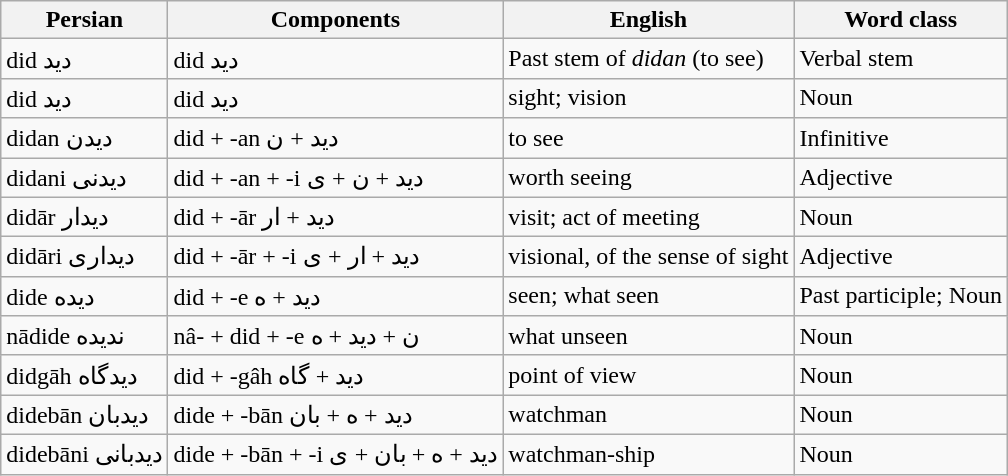<table class="wikitable" id="table1">
<tr>
<th>Persian</th>
<th>Components</th>
<th>English</th>
<th>Word class</th>
</tr>
<tr>
<td>did دید</td>
<td>did دید</td>
<td>Past stem of <em>didan</em> (to see)</td>
<td>Verbal stem</td>
</tr>
<tr>
<td>did دید</td>
<td>did دید</td>
<td>sight; vision</td>
<td>Noun</td>
</tr>
<tr>
<td>didan دیدن</td>
<td>did + -an دید + ن</td>
<td>to see</td>
<td>Infinitive</td>
</tr>
<tr>
<td>didani دیدنی</td>
<td>did + -an + -i دید + ن + ی</td>
<td>worth seeing</td>
<td>Adjective</td>
</tr>
<tr>
<td>didār دیدار</td>
<td>did + -ār دید + ار</td>
<td>visit; act of meeting</td>
<td>Noun</td>
</tr>
<tr>
<td>didāri  دیداری</td>
<td>did + -ār + -i دید + ار + ی</td>
<td>visional, of the sense of sight</td>
<td>Adjective</td>
</tr>
<tr>
<td>dide دیده</td>
<td>did + -e دید + ه</td>
<td>seen; what seen</td>
<td>Past participle; Noun</td>
</tr>
<tr>
<td>nādide ندیده</td>
<td>nâ- + did + -e ن + دید + ه</td>
<td>what unseen</td>
<td>Noun</td>
</tr>
<tr>
<td>didgāh دیدگاه</td>
<td>did + -gâh دید + گاه</td>
<td>point of view</td>
<td>Noun</td>
</tr>
<tr>
<td>didebān دیدبان</td>
<td>dide + -bān دید + ه + بان</td>
<td>watchman</td>
<td>Noun</td>
</tr>
<tr>
<td>didebāni دیدبانی</td>
<td>dide + -bān + -i دید + ه + بان + ی</td>
<td>watchman-ship</td>
<td>Noun</td>
</tr>
</table>
